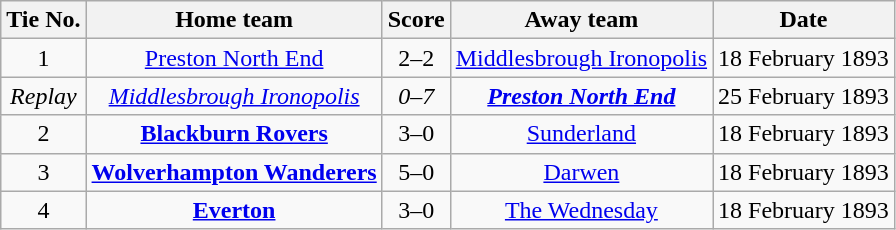<table class="wikitable" style="text-align: center">
<tr>
<th>Tie No.</th>
<th>Home team</th>
<th>Score</th>
<th>Away team</th>
<th>Date</th>
</tr>
<tr>
<td>1</td>
<td><a href='#'>Preston North End</a></td>
<td>2–2</td>
<td><a href='#'>Middlesbrough Ironopolis</a></td>
<td>18 February 1893</td>
</tr>
<tr>
<td><em>Replay</em></td>
<td><em><a href='#'>Middlesbrough Ironopolis</a></em></td>
<td><em>0–7</em></td>
<td><strong><em><a href='#'>Preston North End</a></em></strong></td>
<td>25 February 1893</td>
</tr>
<tr>
<td>2</td>
<td><strong><a href='#'>Blackburn Rovers</a></strong></td>
<td>3–0</td>
<td><a href='#'>Sunderland</a></td>
<td>18 February 1893</td>
</tr>
<tr>
<td>3</td>
<td><strong><a href='#'>Wolverhampton Wanderers</a></strong></td>
<td>5–0</td>
<td><a href='#'>Darwen</a></td>
<td>18 February 1893</td>
</tr>
<tr>
<td>4</td>
<td><strong><a href='#'>Everton</a></strong></td>
<td>3–0</td>
<td><a href='#'>The Wednesday</a></td>
<td>18 February 1893</td>
</tr>
</table>
